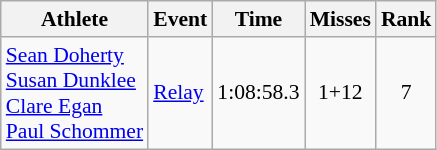<table class=wikitable style=font-size:90%;text-align:center>
<tr>
<th>Athlete</th>
<th>Event</th>
<th>Time</th>
<th>Misses</th>
<th>Rank</th>
</tr>
<tr>
<td align=left><a href='#'>Sean Doherty</a><br><a href='#'>Susan Dunklee</a><br><a href='#'>Clare Egan</a><br><a href='#'>Paul Schommer</a></td>
<td align=left><a href='#'>Relay</a></td>
<td>1:08:58.3</td>
<td>1+12</td>
<td>7</td>
</tr>
</table>
